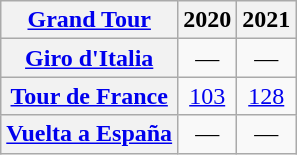<table class="wikitable plainrowheaders">
<tr>
<th scope="col"><a href='#'>Grand Tour</a></th>
<th scope="col">2020</th>
<th scope="col">2021</th>
</tr>
<tr style="text-align:center;">
<th scope="row"> <a href='#'>Giro d'Italia</a></th>
<td>—</td>
<td>—</td>
</tr>
<tr style="text-align:center;">
<th scope="row"> <a href='#'>Tour de France</a></th>
<td><a href='#'>103</a></td>
<td><a href='#'>128</a></td>
</tr>
<tr style="text-align:center;">
<th scope="row"> <a href='#'>Vuelta a España</a></th>
<td>—</td>
<td>—</td>
</tr>
</table>
